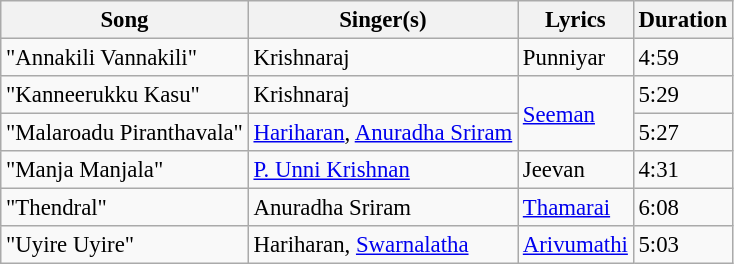<table class="wikitable" style="font-size:95%;">
<tr>
<th>Song</th>
<th>Singer(s)</th>
<th>Lyrics</th>
<th>Duration</th>
</tr>
<tr>
<td>"Annakili Vannakili"</td>
<td>Krishnaraj</td>
<td>Punniyar</td>
<td>4:59</td>
</tr>
<tr>
<td>"Kanneerukku Kasu"</td>
<td>Krishnaraj</td>
<td rowspan=2><a href='#'>Seeman</a></td>
<td>5:29</td>
</tr>
<tr>
<td>"Malaroadu Piranthavala"</td>
<td><a href='#'>Hariharan</a>, <a href='#'>Anuradha Sriram</a></td>
<td>5:27</td>
</tr>
<tr>
<td>"Manja Manjala"</td>
<td><a href='#'>P. Unni Krishnan</a></td>
<td>Jeevan</td>
<td>4:31</td>
</tr>
<tr>
<td>"Thendral"</td>
<td>Anuradha Sriram</td>
<td><a href='#'>Thamarai</a></td>
<td>6:08</td>
</tr>
<tr>
<td>"Uyire Uyire"</td>
<td>Hariharan, <a href='#'>Swarnalatha</a></td>
<td><a href='#'>Arivumathi</a></td>
<td>5:03</td>
</tr>
</table>
